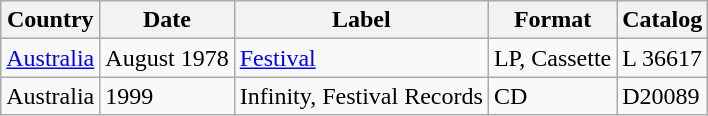<table class="wikitable">
<tr>
<th>Country</th>
<th>Date</th>
<th>Label</th>
<th>Format</th>
<th>Catalog</th>
</tr>
<tr>
<td><a href='#'>Australia</a></td>
<td>August 1978</td>
<td><a href='#'>Festival</a></td>
<td>LP, Cassette</td>
<td>L 36617</td>
</tr>
<tr>
<td>Australia</td>
<td>1999</td>
<td>Infinity, Festival Records</td>
<td>CD</td>
<td>D20089</td>
</tr>
</table>
